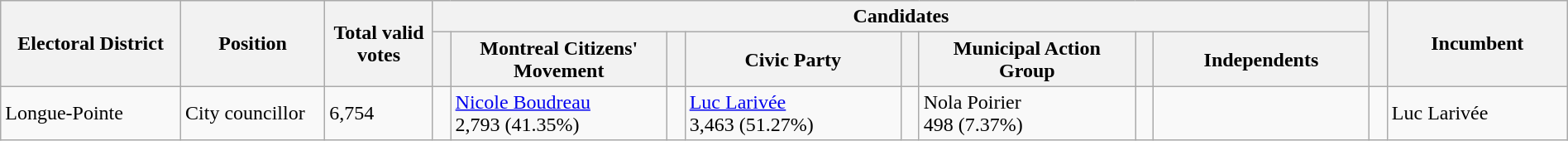<table class="wikitable" width="100%">
<tr>
<th width=10% rowspan=2>Electoral District</th>
<th width=8% rowspan=2>Position</th>
<th width=6% rowspan=2>Total valid votes</th>
<th colspan=8>Candidates</th>
<th width=1% rowspan=2> </th>
<th width=10% rowspan=2>Incumbent</th>
</tr>
<tr>
<th width=1% > </th>
<th width=12% >Montreal Citizens' Movement</th>
<th width=1% > </th>
<th width=12% >Civic Party</th>
<th width=1% > </th>
<th width=12% >Municipal Action Group</th>
<th width=1% > </th>
<th width=12% >Independents</th>
</tr>
<tr>
<td>Longue-Pointe</td>
<td>City councillor</td>
<td>6,754</td>
<td>  </td>
<td><a href='#'>Nicole Boudreau</a><br>2,793 (41.35%)</td>
<td></td>
<td><a href='#'>Luc Larivée</a><br>3,463 (51.27%)</td>
<td>  </td>
<td>Nola Poirier<br>498 (7.37%)</td>
<td></td>
<td></td>
<td></td>
<td>Luc Larivée</td>
</tr>
</table>
